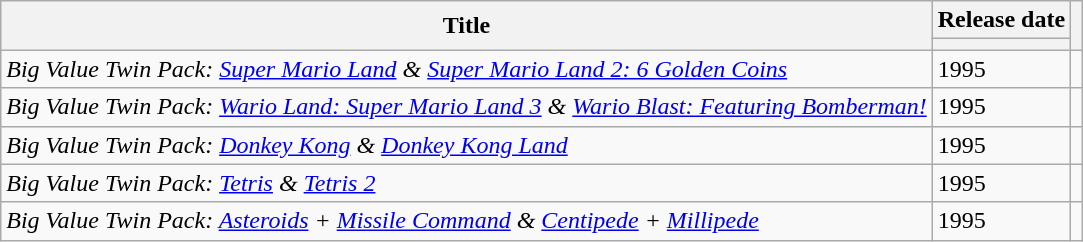<table class="wikitable plainrowheaders sortable">
<tr>
<th rowspan="2" scope="col">Title</th>
<th colspan="1" data-sort-type="date">Release date</th>
<th rowspan="2" scope="col" class="unsortable"></th>
</tr>
<tr>
<th data-sort-type="date"></th>
</tr>
<tr>
<td><em>Big Value Twin Pack: <a href='#'>Super Mario Land</a> & <a href='#'>Super Mario Land 2: 6 Golden Coins</a></em></td>
<td>1995</td>
<td></td>
</tr>
<tr>
<td><em>Big Value Twin Pack: <a href='#'>Wario Land: Super Mario Land 3</a> & <a href='#'>Wario Blast: Featuring Bomberman!</a></em></td>
<td>1995</td>
<td></td>
</tr>
<tr>
<td><em>Big Value Twin Pack: <a href='#'>Donkey Kong</a> & <a href='#'>Donkey Kong Land</a></em></td>
<td>1995</td>
<td></td>
</tr>
<tr>
<td><em>Big Value Twin Pack: <a href='#'>Tetris</a> & <a href='#'>Tetris 2</a></em></td>
<td>1995</td>
<td></td>
</tr>
<tr>
<td><em>Big Value Twin Pack: <a href='#'>Asteroids</a> + <a href='#'>Missile Command</a> & <a href='#'>Centipede</a> + <a href='#'>Millipede</a></em></td>
<td>1995</td>
<td></td>
</tr>
</table>
